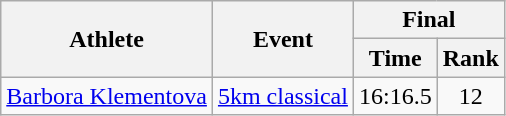<table class="wikitable">
<tr>
<th rowspan="2">Athlete</th>
<th rowspan="2">Event</th>
<th colspan="2">Final</th>
</tr>
<tr>
<th>Time</th>
<th>Rank</th>
</tr>
<tr>
<td rowspan="1"><a href='#'>Barbora Klementova</a></td>
<td><a href='#'>5km classical</a></td>
<td align="center">16:16.5</td>
<td align="center">12</td>
</tr>
</table>
